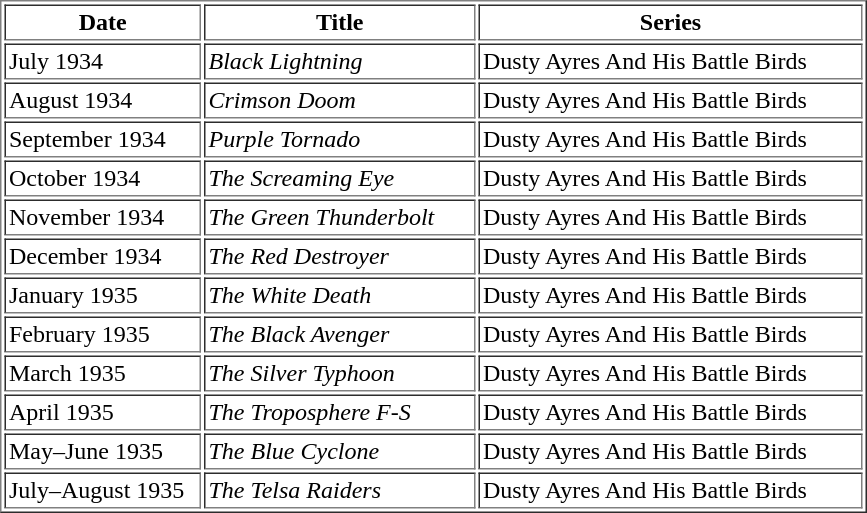<table border="1" cellpadding="2">
<tr>
<th width="125">Date</th>
<th width="175">Title</th>
<th width="250">Series</th>
</tr>
<tr>
<td>July 1934</td>
<td><em>Black Lightning</em></td>
<td>Dusty Ayres And His Battle Birds</td>
</tr>
<tr>
<td>August 1934</td>
<td><em>Crimson Doom</em></td>
<td>Dusty Ayres And His Battle Birds</td>
</tr>
<tr>
<td>September 1934</td>
<td><em>Purple Tornado</em></td>
<td>Dusty Ayres And His Battle Birds</td>
</tr>
<tr>
<td>October 1934</td>
<td><em>The Screaming Eye</em></td>
<td>Dusty Ayres And His Battle Birds</td>
</tr>
<tr>
<td>November 1934</td>
<td><em>The Green Thunderbolt</em></td>
<td>Dusty Ayres And His Battle Birds</td>
</tr>
<tr>
<td>December 1934</td>
<td><em>The Red Destroyer</em></td>
<td>Dusty Ayres And His Battle Birds</td>
</tr>
<tr>
<td>January 1935</td>
<td><em>The White Death</em></td>
<td>Dusty Ayres And His Battle Birds</td>
</tr>
<tr>
<td>February 1935</td>
<td><em>The Black Avenger</em></td>
<td>Dusty Ayres And His Battle Birds</td>
</tr>
<tr>
<td>March 1935</td>
<td><em>The Silver Typhoon</em></td>
<td>Dusty Ayres And His Battle Birds</td>
</tr>
<tr>
<td>April 1935</td>
<td><em>The Troposphere F-S</em></td>
<td>Dusty Ayres And His Battle Birds</td>
</tr>
<tr>
<td>May–June 1935</td>
<td><em>The Blue Cyclone</em></td>
<td>Dusty Ayres And His Battle Birds</td>
</tr>
<tr>
<td>July–August 1935</td>
<td><em>The Telsa Raiders</em></td>
<td>Dusty Ayres And His Battle Birds</td>
</tr>
</table>
